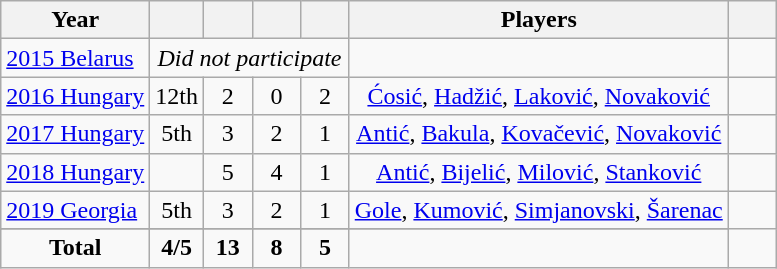<table class="wikitable" style="text-align: center;">
<tr>
<th>Year</th>
<th width=25px></th>
<th width=25px></th>
<th width=25px></th>
<th width=25px></th>
<th>Players</th>
<th width=25px></th>
</tr>
<tr>
<td style="text-align: left;"> <a href='#'>2015 Belarus</a></td>
<td colspan=4><em>Did not participate</em></td>
<td></td>
<td></td>
</tr>
<tr>
<td style="text-align: left;"> <a href='#'>2016 Hungary</a></td>
<td>12th</td>
<td>2</td>
<td>0</td>
<td>2</td>
<td><a href='#'>Ćosić</a>, <a href='#'>Hadžić</a>, <a href='#'>Laković</a>, <a href='#'>Novaković</a></td>
<td></td>
</tr>
<tr>
<td style="text-align: left;"> <a href='#'>2017 Hungary</a></td>
<td>5th</td>
<td>3</td>
<td>2</td>
<td>1</td>
<td><a href='#'>Antić</a>, <a href='#'>Bakula</a>, <a href='#'>Kovačević</a>, <a href='#'>Novaković</a></td>
<td></td>
</tr>
<tr -bgcolor="silver">
<td style="text-align: left;"> <a href='#'>2018 Hungary</a></td>
<td></td>
<td>5</td>
<td>4</td>
<td>1</td>
<td><a href='#'>Antić</a>, <a href='#'>Bijelić</a>, <a href='#'>Milović</a>, <a href='#'>Stanković</a></td>
<td></td>
</tr>
<tr>
<td style="text-align: left;"> <a href='#'>2019 Georgia</a></td>
<td>5th</td>
<td>3</td>
<td>2</td>
<td>1</td>
<td><a href='#'>Gole</a>, <a href='#'>Kumović</a>, <a href='#'>Simjanovski</a>, <a href='#'>Šarenac</a></td>
<td></td>
</tr>
<tr -bgcolor="silver">
</tr>
<tr>
<td><strong>Total</strong></td>
<td><strong>4/5</strong></td>
<td><strong>13</strong></td>
<td><strong>8</strong></td>
<td><strong>5</strong></td>
<td></td>
</tr>
</table>
